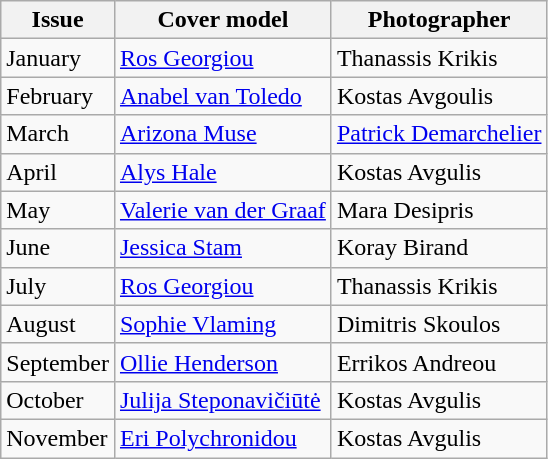<table class="sortable wikitable">
<tr>
<th>Issue</th>
<th>Cover model</th>
<th>Photographer</th>
</tr>
<tr>
<td>January</td>
<td><a href='#'>Ros Georgiou</a></td>
<td>Thanassis Krikis</td>
</tr>
<tr>
<td>February</td>
<td><a href='#'>Anabel van Toledo</a></td>
<td>Kostas Avgoulis</td>
</tr>
<tr>
<td>March</td>
<td><a href='#'>Arizona Muse</a></td>
<td><a href='#'>Patrick Demarchelier</a></td>
</tr>
<tr>
<td>April</td>
<td><a href='#'>Alys Hale</a></td>
<td>Kostas Avgulis</td>
</tr>
<tr>
<td>May</td>
<td><a href='#'>Valerie van der Graaf</a></td>
<td>Mara Desipris</td>
</tr>
<tr>
<td>June</td>
<td><a href='#'>Jessica Stam</a></td>
<td>Koray Birand</td>
</tr>
<tr>
<td>July</td>
<td><a href='#'>Ros Georgiou</a></td>
<td>Thanassis Krikis</td>
</tr>
<tr>
<td>August</td>
<td><a href='#'>Sophie Vlaming</a></td>
<td>Dimitris Skoulos</td>
</tr>
<tr>
<td>September</td>
<td><a href='#'>Ollie Henderson</a></td>
<td>Errikos Andreou</td>
</tr>
<tr>
<td>October</td>
<td><a href='#'>Julija Steponavičiūtė</a></td>
<td>Kostas Avgulis</td>
</tr>
<tr>
<td>November</td>
<td><a href='#'>Eri Polychronidou</a></td>
<td>Kostas Avgulis</td>
</tr>
</table>
